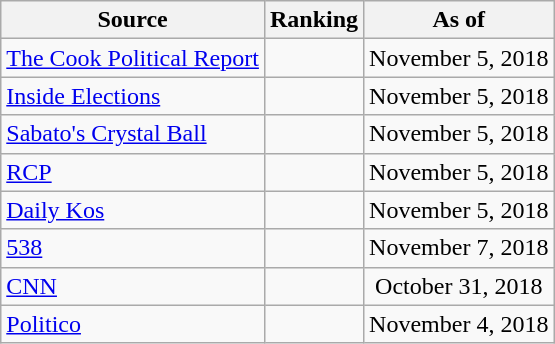<table class="wikitable" style="text-align:center">
<tr>
<th>Source</th>
<th>Ranking</th>
<th>As of</th>
</tr>
<tr>
<td align=left><a href='#'>The Cook Political Report</a></td>
<td></td>
<td>November 5, 2018</td>
</tr>
<tr>
<td align=left><a href='#'>Inside Elections</a></td>
<td></td>
<td>November 5, 2018</td>
</tr>
<tr>
<td align=left><a href='#'>Sabato's Crystal Ball</a></td>
<td></td>
<td>November 5, 2018</td>
</tr>
<tr>
<td align="left"><a href='#'>RCP</a></td>
<td></td>
<td>November 5, 2018</td>
</tr>
<tr>
<td align="left"><a href='#'>Daily Kos</a></td>
<td></td>
<td>November 5, 2018</td>
</tr>
<tr>
<td align="left"><a href='#'>538</a></td>
<td></td>
<td>November 7, 2018</td>
</tr>
<tr>
<td align="left"><a href='#'>CNN</a></td>
<td></td>
<td>October 31, 2018</td>
</tr>
<tr>
<td align="left"><a href='#'>Politico</a></td>
<td></td>
<td>November 4, 2018</td>
</tr>
</table>
